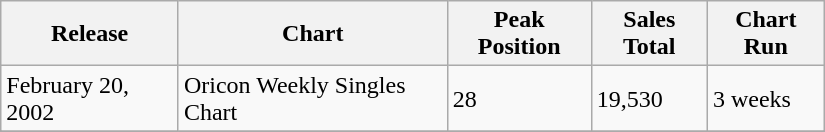<table class="wikitable" width="550px">
<tr>
<th align="left">Release</th>
<th align="left">Chart</th>
<th align="left">Peak Position</th>
<th align="left">Sales Total</th>
<th align="left">Chart Run</th>
</tr>
<tr>
<td align="left">February 20, 2002</td>
<td align="left">Oricon Weekly Singles Chart</td>
<td align="left">28</td>
<td align="left">19,530</td>
<td align="left">3 weeks</td>
</tr>
<tr>
</tr>
<tr>
</tr>
</table>
